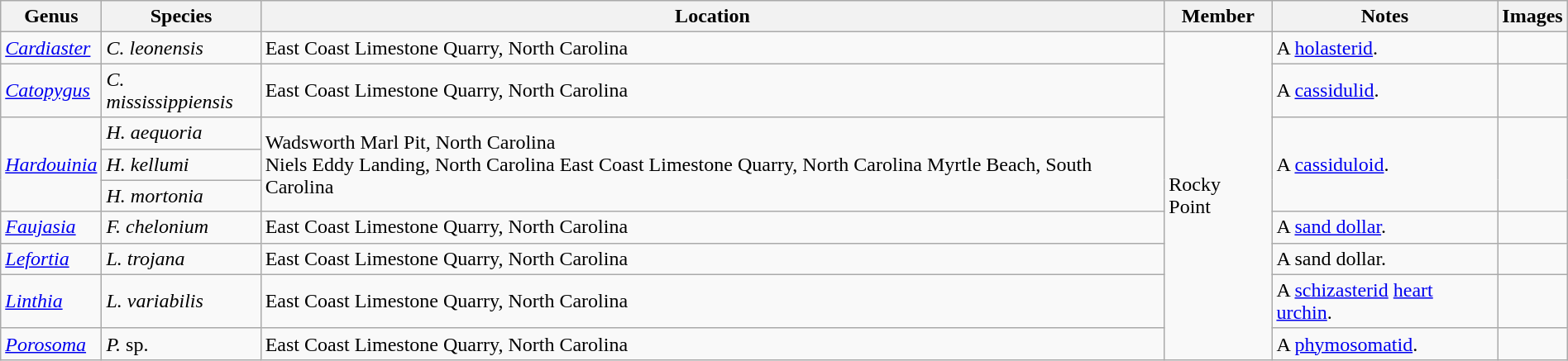<table class="wikitable" width="100%" align="center">
<tr>
<th>Genus</th>
<th>Species</th>
<th>Location</th>
<th>Member</th>
<th>Notes</th>
<th>Images</th>
</tr>
<tr>
<td><em><a href='#'>Cardiaster</a></em></td>
<td><em>C. leonensis</em></td>
<td>East Coast Limestone Quarry, North Carolina</td>
<td rowspan="9">Rocky Point</td>
<td>A <a href='#'>holasterid</a>.</td>
<td></td>
</tr>
<tr>
<td><em><a href='#'>Catopygus</a></em></td>
<td><em>C. mississippiensis</em></td>
<td>East Coast Limestone Quarry, North Carolina</td>
<td>A <a href='#'>cassidulid</a>.</td>
<td></td>
</tr>
<tr>
<td rowspan="3"><em><a href='#'>Hardouinia</a></em></td>
<td><em>H. aequoria</em></td>
<td rowspan="3">Wadsworth Marl Pit, North Carolina<br>Niels Eddy Landing, North Carolina
East Coast Limestone Quarry, North Carolina
Myrtle Beach, South Carolina</td>
<td rowspan="3">A <a href='#'>cassiduloid</a>.</td>
<td rowspan="3"></td>
</tr>
<tr>
<td><em>H. kellumi</em></td>
</tr>
<tr>
<td><em>H. mortonia</em></td>
</tr>
<tr>
<td><em><a href='#'>Faujasia</a></em></td>
<td><em>F. chelonium</em></td>
<td>East Coast Limestone Quarry, North Carolina</td>
<td>A <a href='#'>sand dollar</a>.</td>
<td></td>
</tr>
<tr>
<td><em><a href='#'>Lefortia</a></em></td>
<td><em>L. trojana</em></td>
<td>East Coast Limestone Quarry, North Carolina</td>
<td>A sand dollar.</td>
<td></td>
</tr>
<tr>
<td><em><a href='#'>Linthia</a></em></td>
<td><em>L. variabilis</em></td>
<td>East Coast Limestone Quarry, North Carolina</td>
<td>A <a href='#'>schizasterid</a> <a href='#'>heart urchin</a>.</td>
<td></td>
</tr>
<tr>
<td><em><a href='#'>Porosoma</a></em></td>
<td><em>P.</em> sp.</td>
<td>East Coast Limestone Quarry, North Carolina</td>
<td>A <a href='#'>phymosomatid</a>.</td>
<td></td>
</tr>
</table>
